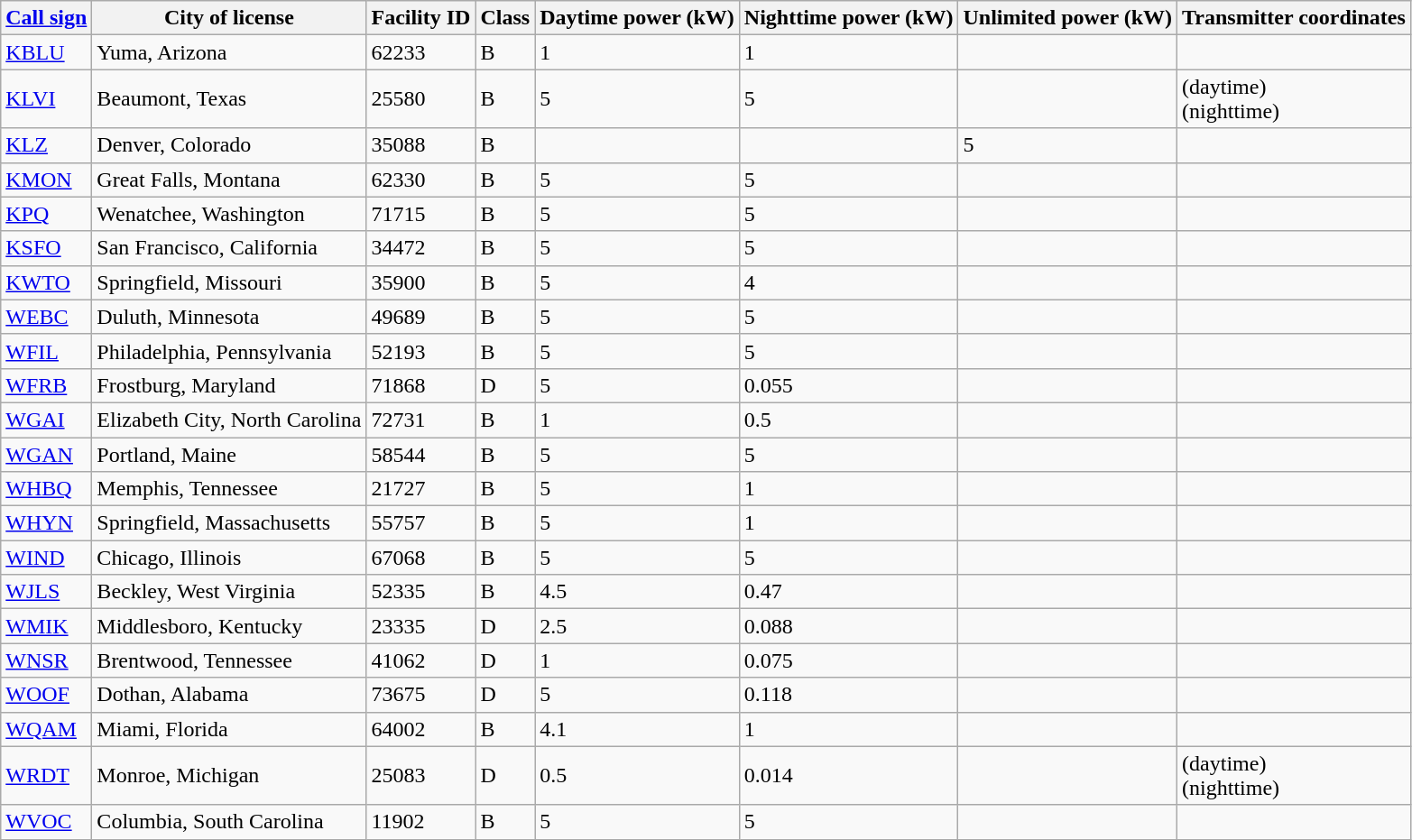<table class="wikitable sortable">
<tr>
<th><a href='#'>Call sign</a></th>
<th>City of license</th>
<th>Facility ID</th>
<th>Class</th>
<th>Daytime power (kW)</th>
<th>Nighttime power (kW)</th>
<th>Unlimited power (kW)</th>
<th>Transmitter coordinates</th>
</tr>
<tr>
<td><a href='#'>KBLU</a></td>
<td>Yuma, Arizona</td>
<td>62233</td>
<td>B</td>
<td>1</td>
<td>1</td>
<td></td>
<td></td>
</tr>
<tr>
<td><a href='#'>KLVI</a></td>
<td>Beaumont, Texas</td>
<td>25580</td>
<td>B</td>
<td>5</td>
<td>5</td>
<td></td>
<td> (daytime)<br> (nighttime)</td>
</tr>
<tr>
<td><a href='#'>KLZ</a></td>
<td>Denver, Colorado</td>
<td>35088</td>
<td>B</td>
<td></td>
<td></td>
<td>5</td>
<td></td>
</tr>
<tr>
<td><a href='#'>KMON</a></td>
<td>Great Falls, Montana</td>
<td>62330</td>
<td>B</td>
<td>5</td>
<td>5</td>
<td></td>
<td></td>
</tr>
<tr>
<td><a href='#'>KPQ</a></td>
<td>Wenatchee, Washington</td>
<td>71715</td>
<td>B</td>
<td>5</td>
<td>5</td>
<td></td>
<td></td>
</tr>
<tr>
<td><a href='#'>KSFO</a></td>
<td>San Francisco, California</td>
<td>34472</td>
<td>B</td>
<td>5</td>
<td>5</td>
<td></td>
<td></td>
</tr>
<tr>
<td><a href='#'>KWTO</a></td>
<td>Springfield, Missouri</td>
<td>35900</td>
<td>B</td>
<td>5</td>
<td>4</td>
<td></td>
<td></td>
</tr>
<tr>
<td><a href='#'>WEBC</a></td>
<td>Duluth, Minnesota</td>
<td>49689</td>
<td>B</td>
<td>5</td>
<td>5</td>
<td></td>
<td></td>
</tr>
<tr>
<td><a href='#'>WFIL</a></td>
<td>Philadelphia, Pennsylvania</td>
<td>52193</td>
<td>B</td>
<td>5</td>
<td>5</td>
<td></td>
<td></td>
</tr>
<tr>
<td><a href='#'>WFRB</a></td>
<td>Frostburg, Maryland</td>
<td>71868</td>
<td>D</td>
<td>5</td>
<td>0.055</td>
<td></td>
<td></td>
</tr>
<tr>
<td><a href='#'>WGAI</a></td>
<td>Elizabeth City, North Carolina</td>
<td>72731</td>
<td>B</td>
<td>1</td>
<td>0.5</td>
<td></td>
<td></td>
</tr>
<tr>
<td><a href='#'>WGAN</a></td>
<td>Portland, Maine</td>
<td>58544</td>
<td>B</td>
<td>5</td>
<td>5</td>
<td></td>
<td></td>
</tr>
<tr>
<td><a href='#'>WHBQ</a></td>
<td>Memphis, Tennessee</td>
<td>21727</td>
<td>B</td>
<td>5</td>
<td>1</td>
<td></td>
<td></td>
</tr>
<tr>
<td><a href='#'>WHYN</a></td>
<td>Springfield, Massachusetts</td>
<td>55757</td>
<td>B</td>
<td>5</td>
<td>1</td>
<td></td>
<td></td>
</tr>
<tr>
<td><a href='#'>WIND</a></td>
<td>Chicago, Illinois</td>
<td>67068</td>
<td>B</td>
<td>5</td>
<td>5</td>
<td></td>
<td></td>
</tr>
<tr>
<td><a href='#'>WJLS</a></td>
<td>Beckley, West Virginia</td>
<td>52335</td>
<td>B</td>
<td>4.5</td>
<td>0.47</td>
<td></td>
<td></td>
</tr>
<tr>
<td><a href='#'>WMIK</a></td>
<td>Middlesboro, Kentucky</td>
<td>23335</td>
<td>D</td>
<td>2.5</td>
<td>0.088</td>
<td></td>
<td></td>
</tr>
<tr>
<td><a href='#'>WNSR</a></td>
<td>Brentwood, Tennessee</td>
<td>41062</td>
<td>D</td>
<td>1</td>
<td>0.075</td>
<td></td>
<td></td>
</tr>
<tr>
<td><a href='#'>WOOF</a></td>
<td>Dothan, Alabama</td>
<td>73675</td>
<td>D</td>
<td>5</td>
<td>0.118</td>
<td></td>
<td></td>
</tr>
<tr>
<td><a href='#'>WQAM</a></td>
<td>Miami, Florida</td>
<td>64002</td>
<td>B</td>
<td>4.1</td>
<td>1</td>
<td></td>
<td></td>
</tr>
<tr>
<td><a href='#'>WRDT</a></td>
<td>Monroe, Michigan</td>
<td>25083</td>
<td>D</td>
<td>0.5</td>
<td>0.014</td>
<td></td>
<td> (daytime)<br> (nighttime)</td>
</tr>
<tr>
<td><a href='#'>WVOC</a></td>
<td>Columbia, South Carolina</td>
<td>11902</td>
<td>B</td>
<td>5</td>
<td>5</td>
<td></td>
<td></td>
</tr>
</table>
